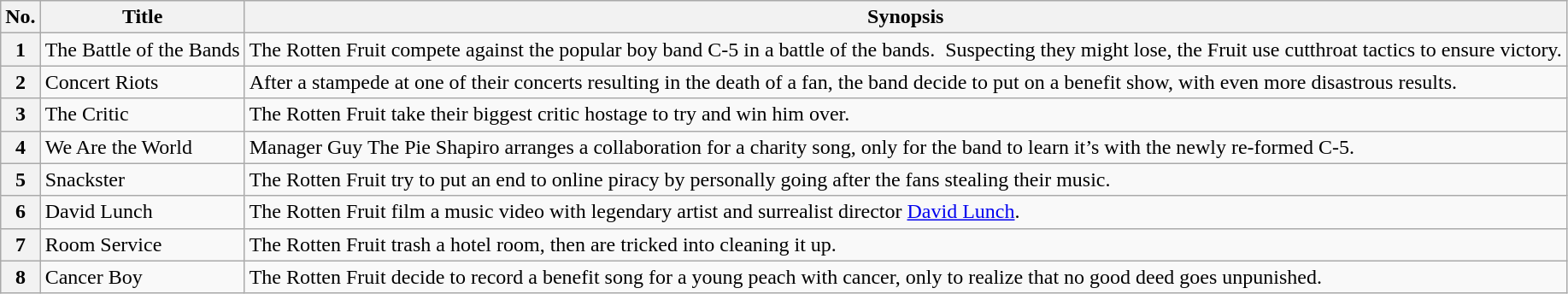<table class="wikitable">
<tr>
<th>No.</th>
<th>Title</th>
<th>Synopsis</th>
</tr>
<tr>
<th>1</th>
<td>The Battle of the Bands</td>
<td>The Rotten Fruit compete against the popular boy band C-5 in a battle of the bands.  Suspecting they might lose, the Fruit use cutthroat tactics to ensure victory.</td>
</tr>
<tr>
<th>2</th>
<td>Concert Riots</td>
<td>After a stampede at one of their concerts resulting in the death of a fan, the band decide to put on a benefit show, with even more disastrous results.</td>
</tr>
<tr>
<th>3</th>
<td>The Critic</td>
<td>The Rotten Fruit take their biggest critic hostage to try and win him over.</td>
</tr>
<tr>
<th>4</th>
<td>We Are the World</td>
<td>Manager Guy The Pie Shapiro arranges a collaboration for a charity song, only for the band to learn it’s with the newly re-formed C-5.</td>
</tr>
<tr>
<th>5</th>
<td>Snackster</td>
<td>The Rotten Fruit try to put an end to online piracy by personally going after the fans stealing their music.</td>
</tr>
<tr>
<th>6</th>
<td>David Lunch</td>
<td>The Rotten Fruit film a music video with legendary artist and surrealist director <a href='#'>David Lunch</a>.</td>
</tr>
<tr>
<th>7</th>
<td>Room Service</td>
<td>The Rotten Fruit trash a hotel room, then are tricked into cleaning it up.</td>
</tr>
<tr>
<th>8</th>
<td>Cancer Boy</td>
<td>The Rotten Fruit decide to record a benefit song for a young peach with cancer, only to realize that no good deed goes unpunished.</td>
</tr>
</table>
